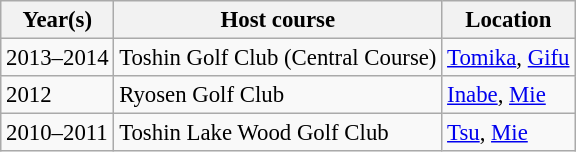<table class=wikitable style="font-size:95%">
<tr>
<th>Year(s)</th>
<th>Host course</th>
<th>Location</th>
</tr>
<tr>
<td>2013–2014</td>
<td>Toshin Golf Club (Central Course)</td>
<td><a href='#'>Tomika</a>, <a href='#'>Gifu</a></td>
</tr>
<tr>
<td>2012</td>
<td>Ryosen Golf Club</td>
<td><a href='#'>Inabe</a>, <a href='#'>Mie</a></td>
</tr>
<tr>
<td>2010–2011</td>
<td>Toshin Lake Wood Golf Club</td>
<td><a href='#'>Tsu</a>, <a href='#'>Mie</a></td>
</tr>
</table>
